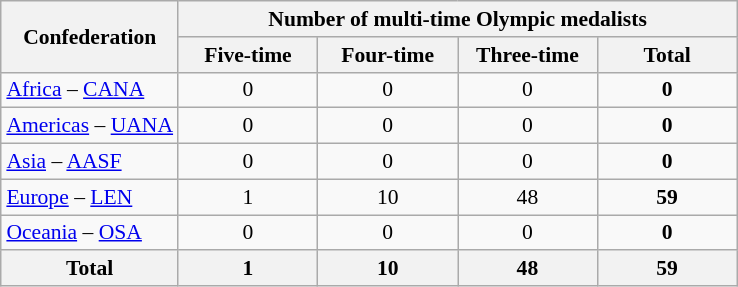<table class="wikitable sortable" style="text-align: center; font-size: 90%; margin-left: 1em;">
<tr>
<th rowspan="2">Confederation</th>
<th colspan="4">Number of multi-time Olympic medalists</th>
</tr>
<tr>
<th style="width: 6em;">Five-time</th>
<th style="width: 6em;">Four-time</th>
<th style="width: 6em;">Three-time</th>
<th style="width: 6em;">Total</th>
</tr>
<tr>
<td style="text-align: left;"><a href='#'>Africa</a> – <a href='#'>CANA</a></td>
<td>0</td>
<td>0</td>
<td>0</td>
<td><strong>0</strong></td>
</tr>
<tr>
<td style="text-align: left;"><a href='#'>Americas</a> – <a href='#'>UANA</a></td>
<td>0</td>
<td>0</td>
<td>0</td>
<td><strong>0</strong></td>
</tr>
<tr>
<td style="text-align: left;"><a href='#'>Asia</a> – <a href='#'>AASF</a></td>
<td>0</td>
<td>0</td>
<td>0</td>
<td><strong>0</strong></td>
</tr>
<tr>
<td style="text-align: left;"><a href='#'>Europe</a> – <a href='#'>LEN</a></td>
<td>1</td>
<td>10</td>
<td>48</td>
<td><strong>59</strong></td>
</tr>
<tr>
<td style="text-align: left;"><a href='#'>Oceania</a> – <a href='#'>OSA</a></td>
<td>0</td>
<td>0</td>
<td>0</td>
<td><strong>0</strong></td>
</tr>
<tr>
<th>Total</th>
<th>1</th>
<th>10</th>
<th>48</th>
<th>59</th>
</tr>
</table>
